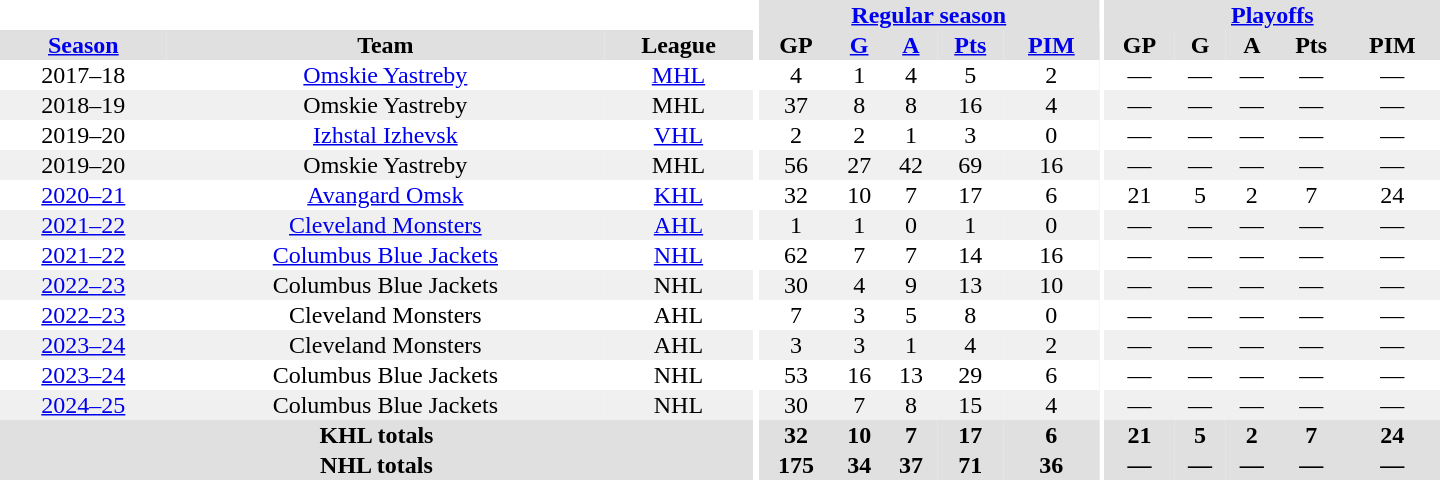<table border="0" cellpadding="1" cellspacing="0" style="text-align:center; width:60em">
<tr bgcolor="#e0e0e0">
<th colspan="3" bgcolor="#ffffff"></th>
<th rowspan="100" bgcolor="#ffffff"></th>
<th colspan="5"><a href='#'>Regular season</a></th>
<th rowspan="100" bgcolor="#ffffff"></th>
<th colspan="5"><a href='#'>Playoffs</a></th>
</tr>
<tr bgcolor="#e0e0e0">
<th><a href='#'>Season</a></th>
<th>Team</th>
<th>League</th>
<th>GP</th>
<th><a href='#'>G</a></th>
<th><a href='#'>A</a></th>
<th><a href='#'>Pts</a></th>
<th><a href='#'>PIM</a></th>
<th>GP</th>
<th>G</th>
<th>A</th>
<th>Pts</th>
<th>PIM</th>
</tr>
<tr>
<td 2017–18 MHL season>2017–18</td>
<td><a href='#'>Omskie Yastreby</a></td>
<td><a href='#'>MHL</a></td>
<td>4</td>
<td>1</td>
<td>4</td>
<td>5</td>
<td>2</td>
<td>—</td>
<td>—</td>
<td>—</td>
<td>—</td>
<td>—</td>
</tr>
<tr bgcolor="#f0f0f0">
<td 2018–19 MHL season>2018–19</td>
<td>Omskie Yastreby</td>
<td>MHL</td>
<td>37</td>
<td>8</td>
<td>8</td>
<td>16</td>
<td>4</td>
<td>—</td>
<td>—</td>
<td>—</td>
<td>—</td>
<td>—</td>
</tr>
<tr>
<td 2019–20 Supreme Hockey League season>2019–20</td>
<td><a href='#'>Izhstal Izhevsk</a></td>
<td><a href='#'>VHL</a></td>
<td>2</td>
<td>2</td>
<td>1</td>
<td>3</td>
<td>0</td>
<td>—</td>
<td>—</td>
<td>—</td>
<td>—</td>
<td>—</td>
</tr>
<tr bgcolor="#f0f0f0">
<td 2019–20 MHL season>2019–20</td>
<td>Omskie Yastreby</td>
<td>MHL</td>
<td>56</td>
<td>27</td>
<td>42</td>
<td>69</td>
<td>16</td>
<td>—</td>
<td>—</td>
<td>—</td>
<td>—</td>
<td>—</td>
</tr>
<tr>
<td><a href='#'>2020–21</a></td>
<td><a href='#'>Avangard Omsk</a></td>
<td><a href='#'>KHL</a></td>
<td>32</td>
<td>10</td>
<td>7</td>
<td>17</td>
<td>6</td>
<td>21</td>
<td>5</td>
<td>2</td>
<td>7</td>
<td>24</td>
</tr>
<tr bgcolor="#f0f0f0">
<td><a href='#'>2021–22</a></td>
<td><a href='#'>Cleveland Monsters</a></td>
<td><a href='#'>AHL</a></td>
<td>1</td>
<td>1</td>
<td>0</td>
<td>1</td>
<td>0</td>
<td>—</td>
<td>—</td>
<td>—</td>
<td>—</td>
<td>—</td>
</tr>
<tr>
<td><a href='#'>2021–22</a></td>
<td><a href='#'>Columbus Blue Jackets</a></td>
<td><a href='#'>NHL</a></td>
<td>62</td>
<td>7</td>
<td>7</td>
<td>14</td>
<td>16</td>
<td>—</td>
<td>—</td>
<td>—</td>
<td>—</td>
<td>—</td>
</tr>
<tr bgcolor="#f0f0f0">
<td><a href='#'>2022–23</a></td>
<td>Columbus Blue Jackets</td>
<td>NHL</td>
<td>30</td>
<td>4</td>
<td>9</td>
<td>13</td>
<td>10</td>
<td>—</td>
<td>—</td>
<td>—</td>
<td>—</td>
<td>—</td>
</tr>
<tr>
<td><a href='#'>2022–23</a></td>
<td>Cleveland Monsters</td>
<td>AHL</td>
<td>7</td>
<td>3</td>
<td>5</td>
<td>8</td>
<td>0</td>
<td>—</td>
<td>—</td>
<td>—</td>
<td>—</td>
<td>—</td>
</tr>
<tr bgcolor="#f0f0f0">
<td><a href='#'>2023–24</a></td>
<td>Cleveland Monsters</td>
<td>AHL</td>
<td>3</td>
<td>3</td>
<td>1</td>
<td>4</td>
<td>2</td>
<td>—</td>
<td>—</td>
<td>—</td>
<td>—</td>
<td>—</td>
</tr>
<tr>
<td><a href='#'>2023–24</a></td>
<td>Columbus Blue Jackets</td>
<td>NHL</td>
<td>53</td>
<td>16</td>
<td>13</td>
<td>29</td>
<td>6</td>
<td>—</td>
<td>—</td>
<td>—</td>
<td>—</td>
<td>—</td>
</tr>
<tr bgcolor="#f0f0f0">
<td><a href='#'>2024–25</a></td>
<td>Columbus Blue Jackets</td>
<td>NHL</td>
<td>30</td>
<td>7</td>
<td>8</td>
<td>15</td>
<td>4</td>
<td>—</td>
<td>—</td>
<td>—</td>
<td>—</td>
<td>—</td>
</tr>
<tr bgcolor="#e0e0e0">
<th colspan="3">KHL totals</th>
<th>32</th>
<th>10</th>
<th>7</th>
<th>17</th>
<th>6</th>
<th>21</th>
<th>5</th>
<th>2</th>
<th>7</th>
<th>24</th>
</tr>
<tr bgcolor="#e0e0e0">
<th colspan="3">NHL totals</th>
<th>175</th>
<th>34</th>
<th>37</th>
<th>71</th>
<th>36</th>
<th>—</th>
<th>—</th>
<th>—</th>
<th>—</th>
<th>—</th>
</tr>
</table>
